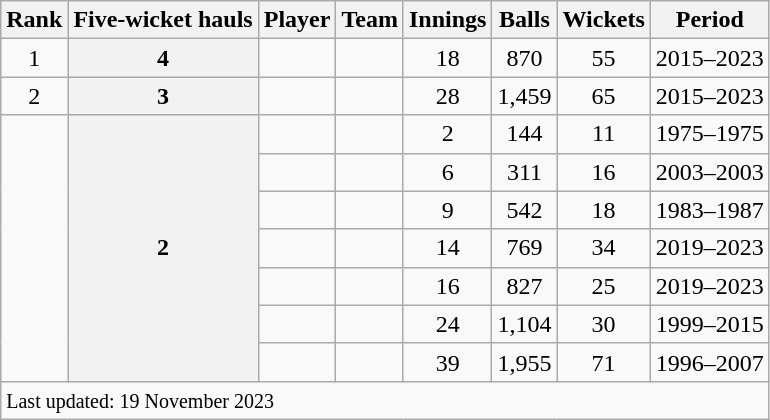<table class="wikitable plainrowheaders sortable">
<tr>
<th scope=col>Rank</th>
<th scope=col>Five-wicket hauls</th>
<th scope=col>Player</th>
<th scope=col>Team</th>
<th scope=col>Innings</th>
<th scope=col>Balls</th>
<th scope=col>Wickets</th>
<th scope=col>Period</th>
</tr>
<tr>
<td align=center>1</td>
<th scope=row style=text-align:center;>4</th>
<td></td>
<td></td>
<td align=center>18</td>
<td align=center>870</td>
<td align=center>55</td>
<td>2015–2023</td>
</tr>
<tr>
<td align=center>2</td>
<th scope=row style=text-align:center;>3</th>
<td></td>
<td></td>
<td align=center>28</td>
<td align=center>1,459</td>
<td align=center>65</td>
<td>2015–2023</td>
</tr>
<tr>
<td align=center rowspan=7></td>
<th scope=row style=text-align:center; rowspan=7>2</th>
<td></td>
<td></td>
<td align=center>2</td>
<td align=center>144</td>
<td align=center>11</td>
<td>1975–1975</td>
</tr>
<tr>
<td></td>
<td></td>
<td align=center>6</td>
<td align=center>311</td>
<td align=center>16</td>
<td>2003–2003</td>
</tr>
<tr>
<td></td>
<td></td>
<td align=center>9</td>
<td align=center>542</td>
<td align=center>18</td>
<td>1983–1987</td>
</tr>
<tr>
<td></td>
<td></td>
<td align=center>14</td>
<td align=center>769</td>
<td align=center>34</td>
<td>2019–2023</td>
</tr>
<tr>
<td></td>
<td></td>
<td align=center>16</td>
<td align=center>827</td>
<td align=center>25</td>
<td>2019–2023</td>
</tr>
<tr>
<td></td>
<td></td>
<td align=center>24</td>
<td align=center>1,104</td>
<td align=center>30</td>
<td>1999–2015</td>
</tr>
<tr>
<td></td>
<td></td>
<td align=center>39</td>
<td align=center>1,955</td>
<td align=center>71</td>
<td>1996–2007</td>
</tr>
<tr class=sortbottom>
<td colspan=8><small>Last updated: 19 November 2023</small></td>
</tr>
</table>
